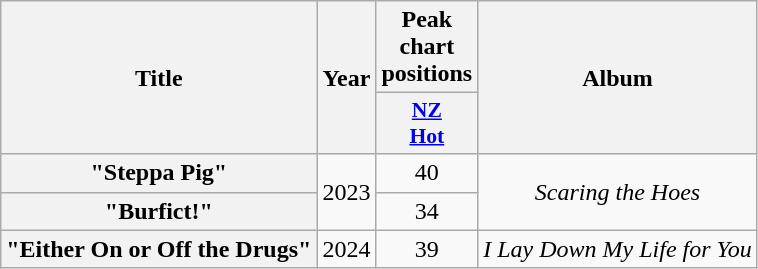<table class="wikitable plainrowheaders" style="text-align:center;">
<tr>
<th scope="col" rowspan="2">Title</th>
<th scope="col" rowspan="2">Year</th>
<th scope="col" colspan="1">Peak chart positions</th>
<th scope="col" rowspan="2">Album</th>
</tr>
<tr>
<th scope="col" style="width:2.8em;font-size:90%;"><a href='#'>NZ<br>Hot</a><br></th>
</tr>
<tr>
<th scope="row">"Steppa Pig"<br></th>
<td rowspan="2">2023</td>
<td>40</td>
<td rowspan="2"><em>Scaring the Hoes</em></td>
</tr>
<tr>
<th scope="row">"Burfict!"<br></th>
<td>34</td>
</tr>
<tr>
<th scope="row">"Either On or Off the Drugs"</th>
<td>2024</td>
<td>39</td>
<td><em>I Lay Down My Life for You</em></td>
</tr>
</table>
